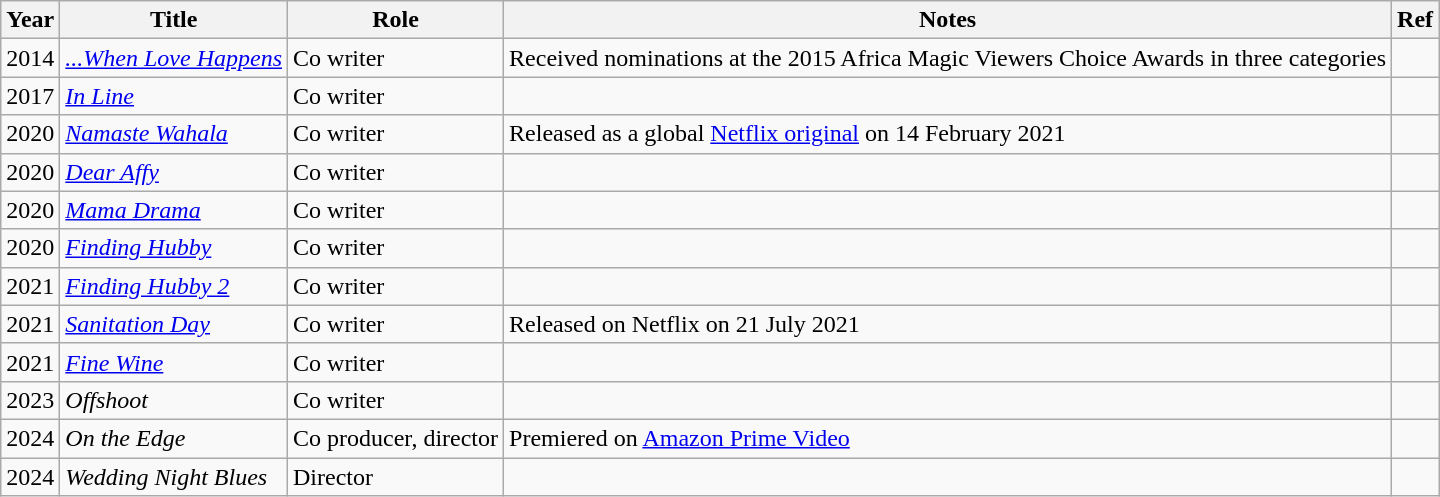<table class="wikitable">
<tr>
<th>Year</th>
<th>Title</th>
<th>Role</th>
<th>Notes</th>
<th>Ref</th>
</tr>
<tr>
<td>2014</td>
<td><em><a href='#'>...When Love Happens</a></em></td>
<td>Co writer</td>
<td>Received nominations at the 2015 Africa Magic Viewers Choice Awards in three categories</td>
<td></td>
</tr>
<tr>
<td>2017</td>
<td><a href='#'><em>In Line</em></a></td>
<td>Co writer</td>
<td></td>
<td></td>
</tr>
<tr>
<td>2020</td>
<td><em><a href='#'>Namaste Wahala</a></em></td>
<td>Co writer</td>
<td>Released as a global <a href='#'>Netflix original</a> on 14 February 2021</td>
<td></td>
</tr>
<tr>
<td>2020</td>
<td><em><a href='#'>Dear Affy</a></em></td>
<td>Co writer</td>
<td></td>
<td></td>
</tr>
<tr>
<td>2020</td>
<td><em><a href='#'>Mama Drama</a></em></td>
<td>Co writer</td>
<td></td>
<td></td>
</tr>
<tr>
<td>2020</td>
<td><em><a href='#'>Finding Hubby</a></em></td>
<td>Co writer</td>
<td></td>
<td></td>
</tr>
<tr>
<td>2021</td>
<td><em><a href='#'>Finding Hubby 2</a></em></td>
<td>Co writer</td>
<td></td>
<td></td>
</tr>
<tr>
<td>2021</td>
<td><em><a href='#'>Sanitation Day</a></em></td>
<td>Co writer</td>
<td>Released on Netflix on 21 July 2021</td>
<td></td>
</tr>
<tr>
<td>2021</td>
<td><em><a href='#'>Fine Wine</a></em></td>
<td>Co writer</td>
<td></td>
<td></td>
</tr>
<tr>
<td>2023</td>
<td><em>Offshoot</em></td>
<td>Co writer</td>
<td></td>
<td></td>
</tr>
<tr>
<td>2024</td>
<td><em>On the Edge</em></td>
<td>Co producer, director</td>
<td>Premiered on <a href='#'>Amazon Prime Video</a></td>
<td></td>
</tr>
<tr>
<td>2024</td>
<td><em>Wedding Night Blues</em></td>
<td>Director</td>
<td></td>
<td></td>
</tr>
</table>
